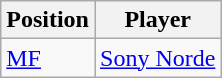<table class="wikitable sortable">
<tr>
<th>Position</th>
<th>Player</th>
</tr>
<tr>
<td><a href='#'>MF</a></td>
<td> <a href='#'>Sony Norde</a></td>
</tr>
</table>
